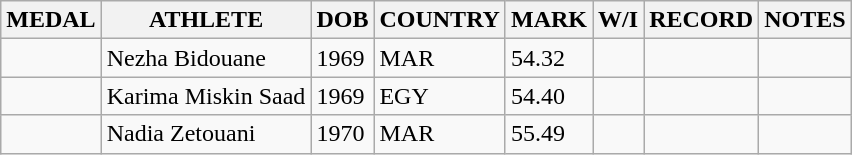<table class="wikitable">
<tr>
<th>MEDAL</th>
<th>ATHLETE</th>
<th>DOB</th>
<th>COUNTRY</th>
<th>MARK</th>
<th>W/I</th>
<th>RECORD</th>
<th>NOTES</th>
</tr>
<tr>
<td></td>
<td>Nezha Bidouane</td>
<td>1969</td>
<td>MAR</td>
<td>54.32</td>
<td></td>
<td></td>
<td></td>
</tr>
<tr>
<td></td>
<td>Karima Miskin Saad</td>
<td>1969</td>
<td>EGY</td>
<td>54.40</td>
<td></td>
<td></td>
<td></td>
</tr>
<tr>
<td></td>
<td>Nadia Zetouani</td>
<td>1970</td>
<td>MAR</td>
<td>55.49</td>
<td></td>
<td></td>
<td></td>
</tr>
</table>
